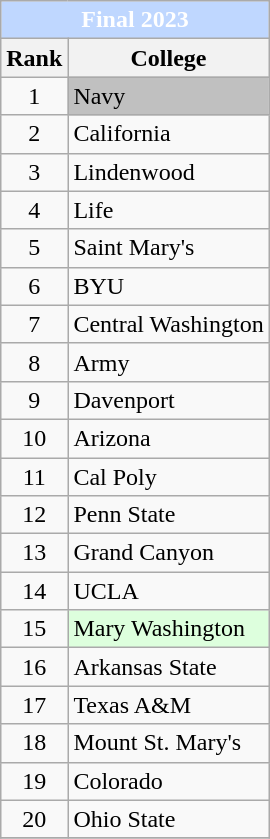<table class="wikitable sortable collapsible collapsed">
<tr>
<th colspan=2 style="background:#BFD7FF; color:white;">Final 2023</th>
</tr>
<tr>
<th>Rank</th>
<th>College</th>
</tr>
<tr>
<td align="center ">1</td>
<td style="background:silver">Navy</td>
</tr>
<tr>
<td align="center ">2</td>
<td>California</td>
</tr>
<tr>
<td align="center ">3</td>
<td>Lindenwood</td>
</tr>
<tr>
<td align="center ">4</td>
<td>Life</td>
</tr>
<tr>
<td align="center ">5</td>
<td>Saint Mary's</td>
</tr>
<tr>
<td align="center ">6</td>
<td>BYU</td>
</tr>
<tr>
<td align="center ">7</td>
<td>Central Washington</td>
</tr>
<tr>
<td align="center ">8</td>
<td>Army</td>
</tr>
<tr>
<td align="center ">9</td>
<td>Davenport</td>
</tr>
<tr>
<td align="center ">10</td>
<td>Arizona</td>
</tr>
<tr>
<td align="center ">11</td>
<td>Cal Poly</td>
</tr>
<tr>
<td align="center ">12</td>
<td>Penn State</td>
</tr>
<tr>
<td align="center ">13</td>
<td>Grand Canyon</td>
</tr>
<tr>
<td align="center ">14</td>
<td>UCLA</td>
</tr>
<tr>
<td align="center ">15</td>
<td style="background:#dfd;">Mary Washington</td>
</tr>
<tr>
<td align="center ">16</td>
<td>Arkansas State</td>
</tr>
<tr>
<td align="center ">17</td>
<td>Texas A&M</td>
</tr>
<tr>
<td align="center ">18</td>
<td>Mount St. Mary's</td>
</tr>
<tr>
<td align="center ">19</td>
<td>Colorado</td>
</tr>
<tr>
<td align="center ">20</td>
<td>Ohio State</td>
</tr>
<tr>
</tr>
</table>
